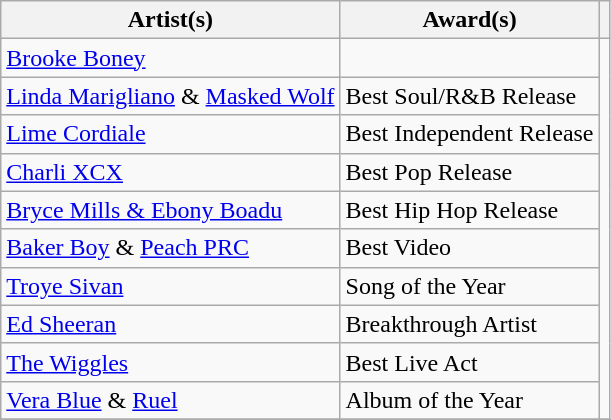<table class="wikitable plainrowheaders" style="width=100%">
<tr>
<th scope="col" style="width="50%">Artist(s)</th>
<th scope="col" style="width="40%">Award(s)</th>
<th scope="col" style="width="10%"></th>
</tr>
<tr>
<td><a href='#'>Brooke Boney</a></td>
<td></td>
<td rowspan="10"></td>
</tr>
<tr>
<td><a href='#'>Linda Marigliano</a> & <a href='#'>Masked Wolf</a></td>
<td>Best Soul/R&B Release</td>
</tr>
<tr>
<td><a href='#'>Lime Cordiale</a></td>
<td>Best Independent Release</td>
</tr>
<tr>
<td><a href='#'>Charli XCX</a></td>
<td>Best Pop Release</td>
</tr>
<tr>
<td><a href='#'>Bryce Mills & Ebony Boadu</a></td>
<td>Best Hip Hop Release</td>
</tr>
<tr>
<td><a href='#'>Baker Boy</a> & <a href='#'>Peach PRC</a></td>
<td>Best Video</td>
</tr>
<tr>
<td><a href='#'>Troye Sivan</a></td>
<td>Song of the Year</td>
</tr>
<tr>
<td><a href='#'>Ed Sheeran</a></td>
<td>Breakthrough Artist</td>
</tr>
<tr>
<td><a href='#'>The Wiggles</a></td>
<td>Best Live Act</td>
</tr>
<tr>
<td><a href='#'>Vera Blue</a> & <a href='#'>Ruel</a></td>
<td>Album of the Year</td>
</tr>
<tr>
</tr>
</table>
